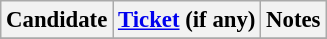<table class="wikitable" style="font-size: 95%">
<tr>
<th>Candidate</th>
<th><a href='#'>Ticket</a> (if any)</th>
<th>Notes</th>
</tr>
<tr>
</tr>
</table>
